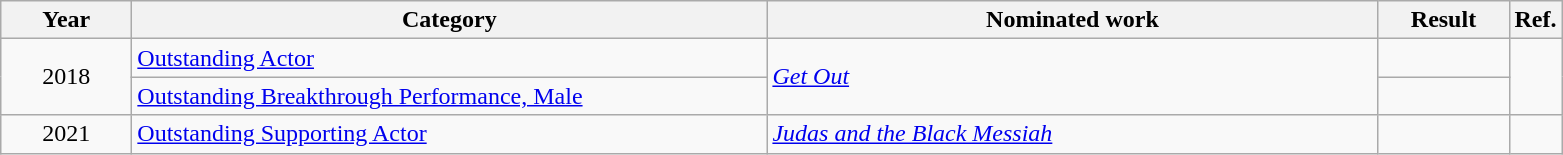<table class=wikitable>
<tr>
<th scope="col" style="width:5em;">Year</th>
<th scope="col" style="width:26em;">Category</th>
<th scope="col" style="width:25em;">Nominated work</th>
<th scope="col" style="width:5em;">Result</th>
<th>Ref.</th>
</tr>
<tr>
<td style="text-align:center;", rowspan="2">2018</td>
<td><a href='#'>Outstanding Actor</a></td>
<td rowspan="2"><em><a href='#'>Get Out</a></em></td>
<td></td>
<td rowspan="2"></td>
</tr>
<tr>
<td><a href='#'>Outstanding Breakthrough Performance, Male</a></td>
<td></td>
</tr>
<tr>
<td style="text-align:center;", rowspan="2">2021</td>
<td><a href='#'>Outstanding Supporting Actor</a></td>
<td rowspan="2"><em><a href='#'>Judas and the Black Messiah</a></em></td>
<td></td>
</tr>
</table>
